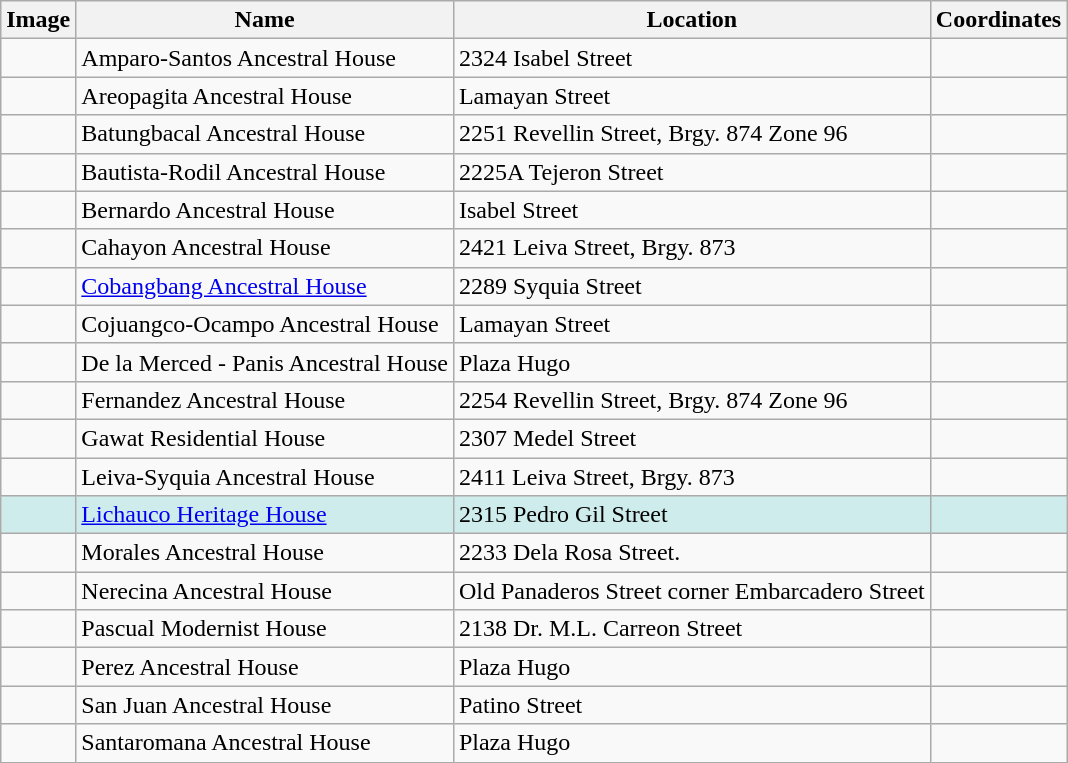<table class="wikitable" text-align:left;">
<tr>
<th>Image</th>
<th>Name</th>
<th>Location</th>
<th>Coordinates</th>
</tr>
<tr>
<td></td>
<td>Amparo-Santos Ancestral House</td>
<td>2324 Isabel Street</td>
<td></td>
</tr>
<tr>
<td></td>
<td>Areopagita Ancestral House</td>
<td>Lamayan Street</td>
<td></td>
</tr>
<tr>
<td></td>
<td>Batungbacal Ancestral House</td>
<td>2251 Revellin Street, Brgy. 874 Zone 96</td>
<td></td>
</tr>
<tr>
<td></td>
<td>Bautista-Rodil Ancestral House</td>
<td>2225A Tejeron Street</td>
<td></td>
</tr>
<tr>
<td></td>
<td>Bernardo Ancestral House</td>
<td>Isabel Street</td>
<td></td>
</tr>
<tr>
<td></td>
<td>Cahayon Ancestral House</td>
<td>2421 Leiva Street, Brgy. 873</td>
<td></td>
</tr>
<tr>
<td></td>
<td><a href='#'>Cobangbang Ancestral House</a></td>
<td>2289 Syquia Street</td>
<td></td>
</tr>
<tr>
<td></td>
<td>Cojuangco-Ocampo Ancestral House</td>
<td>Lamayan Street</td>
<td></td>
</tr>
<tr>
<td></td>
<td>De la Merced - Panis Ancestral House</td>
<td>Plaza Hugo</td>
<td></td>
</tr>
<tr>
<td></td>
<td>Fernandez Ancestral House</td>
<td>2254 Revellin Street, Brgy. 874 Zone 96</td>
<td></td>
</tr>
<tr>
<td></td>
<td>Gawat Residential House</td>
<td>2307 Medel Street</td>
<td></td>
</tr>
<tr>
<td></td>
<td>Leiva-Syquia Ancestral House</td>
<td>2411 Leiva Street, Brgy. 873</td>
<td></td>
</tr>
<tr bgcolor="#CFECEC">
<td></td>
<td><a href='#'>Lichauco Heritage House</a></td>
<td>2315 Pedro Gil Street</td>
<td></td>
</tr>
<tr>
<td></td>
<td>Morales Ancestral House</td>
<td>2233 Dela Rosa Street.</td>
<td></td>
</tr>
<tr>
<td></td>
<td>Nerecina Ancestral House</td>
<td>Old Panaderos Street corner Embarcadero Street</td>
<td></td>
</tr>
<tr>
<td></td>
<td>Pascual Modernist House</td>
<td>2138 Dr. M.L. Carreon Street</td>
<td></td>
</tr>
<tr>
<td></td>
<td>Perez Ancestral House</td>
<td>Plaza Hugo</td>
<td></td>
</tr>
<tr>
<td></td>
<td>San Juan Ancestral House</td>
<td>Patino Street</td>
<td></td>
</tr>
<tr>
<td></td>
<td>Santaromana Ancestral House</td>
<td>Plaza Hugo</td>
<td></td>
</tr>
</table>
